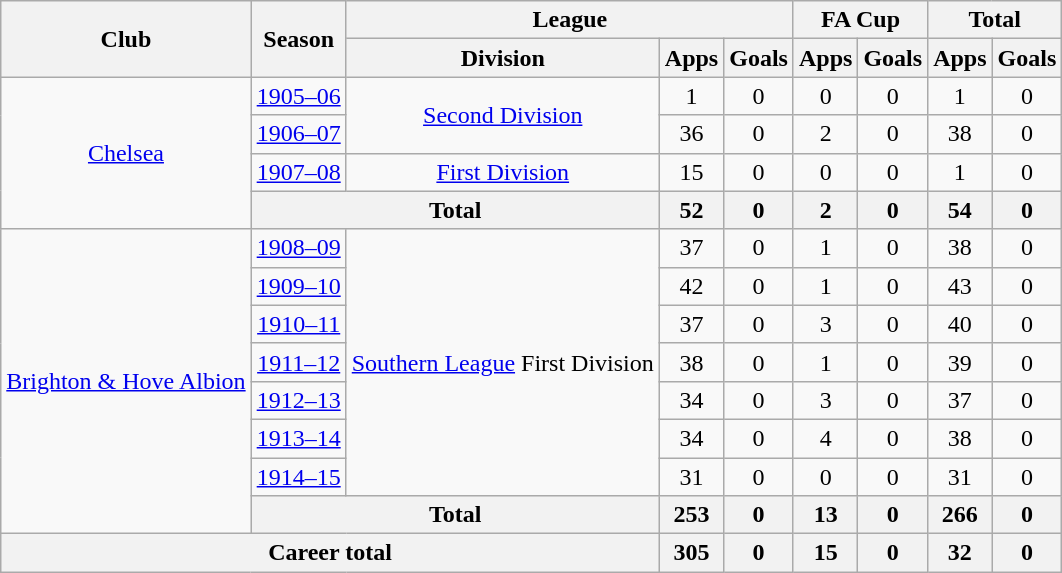<table class="wikitable" style="text-align: center;">
<tr>
<th rowspan="2">Club</th>
<th rowspan="2">Season</th>
<th colspan="3">League</th>
<th colspan="2">FA Cup</th>
<th colspan="2">Total</th>
</tr>
<tr>
<th>Division</th>
<th>Apps</th>
<th>Goals</th>
<th>Apps</th>
<th>Goals</th>
<th>Apps</th>
<th>Goals</th>
</tr>
<tr>
<td rowspan=4><a href='#'>Chelsea</a></td>
<td><a href='#'>1905–06</a></td>
<td rowspan="2"><a href='#'>Second Division</a></td>
<td>1</td>
<td>0</td>
<td>0</td>
<td>0</td>
<td>1</td>
<td>0</td>
</tr>
<tr>
<td><a href='#'>1906–07</a></td>
<td>36</td>
<td>0</td>
<td>2</td>
<td>0</td>
<td>38</td>
<td>0</td>
</tr>
<tr>
<td><a href='#'>1907–08</a></td>
<td><a href='#'>First Division</a></td>
<td>15</td>
<td>0</td>
<td>0</td>
<td>0</td>
<td>1</td>
<td>0</td>
</tr>
<tr>
<th colspan=2>Total</th>
<th>52</th>
<th>0</th>
<th>2</th>
<th>0</th>
<th>54</th>
<th>0</th>
</tr>
<tr>
<td rowspan=8><a href='#'>Brighton & Hove Albion</a></td>
<td><a href='#'>1908–09</a></td>
<td rowspan="7"><a href='#'>Southern League</a> First Division</td>
<td>37</td>
<td>0</td>
<td>1</td>
<td>0</td>
<td>38</td>
<td>0</td>
</tr>
<tr>
<td><a href='#'>1909–10</a></td>
<td>42</td>
<td>0</td>
<td>1</td>
<td>0</td>
<td>43</td>
<td>0</td>
</tr>
<tr>
<td><a href='#'>1910–11</a></td>
<td>37</td>
<td>0</td>
<td>3</td>
<td>0</td>
<td>40</td>
<td>0</td>
</tr>
<tr>
<td><a href='#'>1911–12</a></td>
<td>38</td>
<td>0</td>
<td>1</td>
<td>0</td>
<td>39</td>
<td>0</td>
</tr>
<tr>
<td><a href='#'>1912–13</a></td>
<td>34</td>
<td>0</td>
<td>3</td>
<td>0</td>
<td>37</td>
<td>0</td>
</tr>
<tr>
<td><a href='#'>1913–14</a></td>
<td>34</td>
<td>0</td>
<td>4</td>
<td>0</td>
<td>38</td>
<td>0</td>
</tr>
<tr>
<td><a href='#'>1914–15</a></td>
<td>31</td>
<td>0</td>
<td>0</td>
<td>0</td>
<td>31</td>
<td>0</td>
</tr>
<tr>
<th colspan=2>Total</th>
<th>253</th>
<th>0</th>
<th>13</th>
<th>0</th>
<th>266</th>
<th>0</th>
</tr>
<tr>
<th colspan=3>Career total</th>
<th>305</th>
<th>0</th>
<th>15</th>
<th>0</th>
<th>32</th>
<th>0</th>
</tr>
</table>
